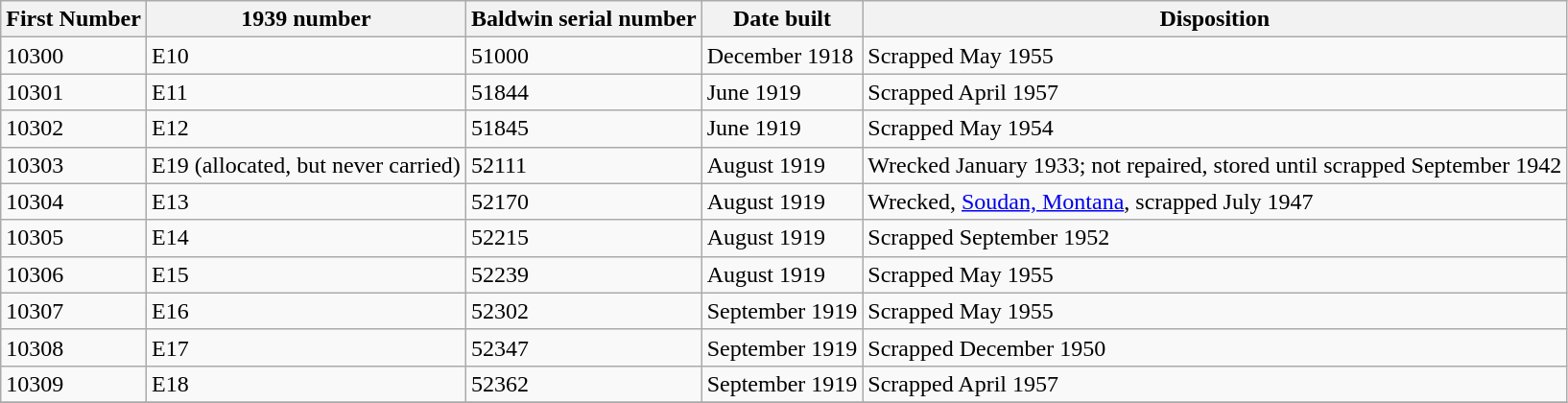<table class="wikitable">
<tr>
<th>First Number</th>
<th>1939 number</th>
<th>Baldwin serial number</th>
<th>Date built</th>
<th>Disposition</th>
</tr>
<tr>
<td>10300</td>
<td>E10</td>
<td>51000</td>
<td>December 1918</td>
<td>Scrapped May 1955</td>
</tr>
<tr>
<td>10301</td>
<td>E11</td>
<td>51844</td>
<td>June 1919</td>
<td>Scrapped April 1957</td>
</tr>
<tr>
<td>10302</td>
<td>E12</td>
<td>51845</td>
<td>June 1919</td>
<td>Scrapped May 1954</td>
</tr>
<tr>
<td>10303</td>
<td>E19 (allocated, but never carried)</td>
<td>52111</td>
<td>August 1919</td>
<td>Wrecked January 1933; not repaired, stored until scrapped September 1942</td>
</tr>
<tr>
<td>10304</td>
<td>E13</td>
<td>52170</td>
<td>August 1919</td>
<td>Wrecked, <a href='#'>Soudan, Montana</a>, scrapped July 1947</td>
</tr>
<tr>
<td>10305</td>
<td>E14</td>
<td>52215</td>
<td>August 1919</td>
<td>Scrapped September 1952</td>
</tr>
<tr>
<td>10306</td>
<td>E15</td>
<td>52239</td>
<td>August 1919</td>
<td>Scrapped May 1955</td>
</tr>
<tr>
<td>10307</td>
<td>E16</td>
<td>52302</td>
<td>September 1919</td>
<td>Scrapped May 1955</td>
</tr>
<tr>
<td>10308</td>
<td>E17</td>
<td>52347</td>
<td>September 1919</td>
<td>Scrapped December 1950</td>
</tr>
<tr>
<td>10309</td>
<td>E18</td>
<td>52362</td>
<td>September 1919</td>
<td>Scrapped April 1957</td>
</tr>
<tr>
</tr>
</table>
